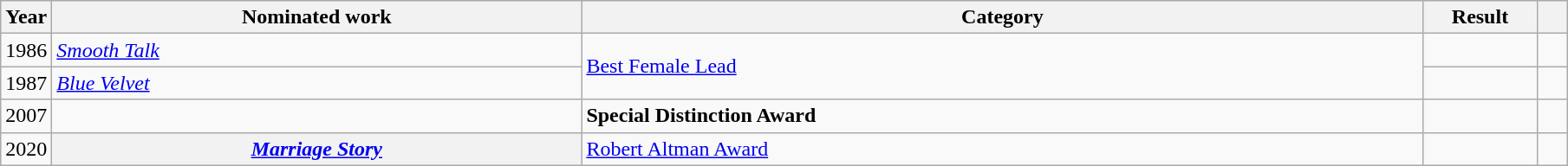<table class="wikitable sortable">
<tr>
<th scope="col" style="width:1em;">Year</th>
<th scope="col" style="width:25em;">Nominated work</th>
<th scope="col" style="width:40em;">Category</th>
<th scope="col" style="width:5em;">Result</th>
<th scope="col" style="width:1em;"class="unsortable"></th>
</tr>
<tr>
<td>1986</td>
<td><em><a href='#'>Smooth Talk</a></em></td>
<td rowspan="2"><a href='#'>Best Female Lead</a></td>
<td></td>
<td></td>
</tr>
<tr>
<td>1987</td>
<td><em><a href='#'>Blue Velvet</a></em></td>
<td></td>
<td></td>
</tr>
<tr>
<td>2007</td>
<td></td>
<td><strong>Special Distinction Award</strong></td>
<td></td>
<td></td>
</tr>
<tr>
<td>2020</td>
<th><em><a href='#'>Marriage Story</a></em></th>
<td><a href='#'>Robert Altman Award</a></td>
<td></td>
<td></td>
</tr>
</table>
